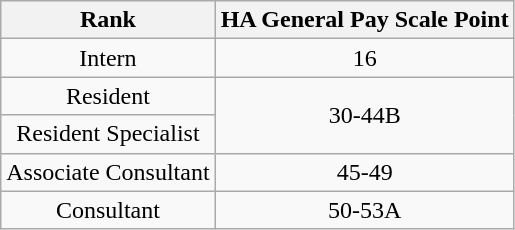<table class="wikitable" style="text-align:center">
<tr>
<th>Rank</th>
<th>HA General Pay Scale Point</th>
</tr>
<tr>
<td>Intern</td>
<td>16</td>
</tr>
<tr>
<td>Resident</td>
<td rowspan="2">30-44B</td>
</tr>
<tr>
<td>Resident Specialist</td>
</tr>
<tr>
<td>Associate Consultant</td>
<td>45-49</td>
</tr>
<tr>
<td>Consultant</td>
<td>50-53A</td>
</tr>
</table>
